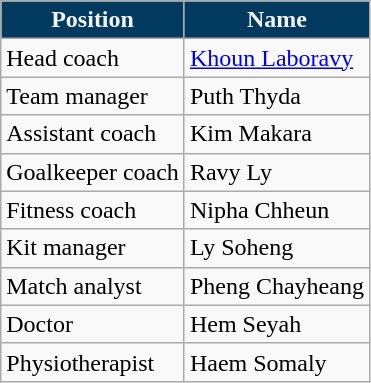<table class="wikitable">
<tr>
<th style="background: #013A5E; color: #F4F5F8;">Position</th>
<th style="background: #013A5E; color: #F4F5F8;">Name</th>
</tr>
<tr>
<td>Head coach</td>
<td> <a href='#'>Khoun Laboravy</a></td>
</tr>
<tr>
<td>Team manager</td>
<td> Puth Thyda</td>
</tr>
<tr>
<td>Assistant coach</td>
<td> Kim Makara</td>
</tr>
<tr>
<td>Goalkeeper coach</td>
<td> Ravy Ly</td>
</tr>
<tr>
<td>Fitness coach</td>
<td> Nipha Chheun</td>
</tr>
<tr>
<td>Kit manager</td>
<td> Ly Soheng</td>
</tr>
<tr>
<td>Match analyst</td>
<td> Pheng Chayheang</td>
</tr>
<tr>
<td>Doctor</td>
<td> Hem Seyah</td>
</tr>
<tr>
<td>Physiotherapist</td>
<td> Haem Somaly</td>
</tr>
</table>
